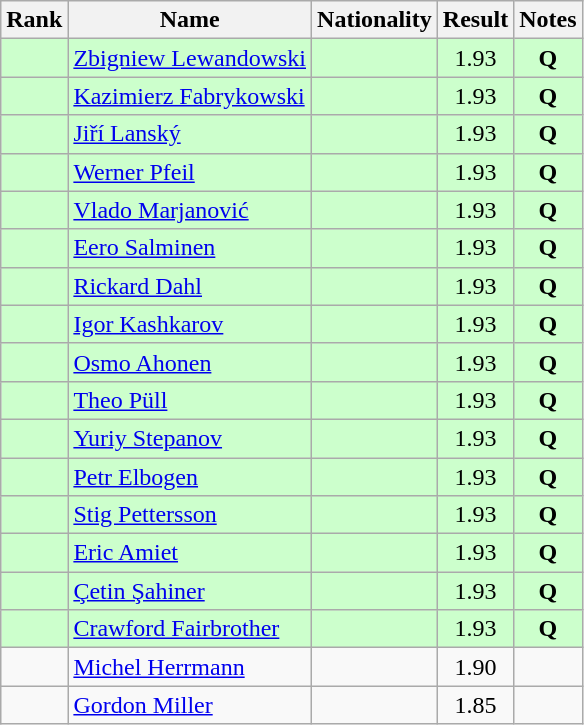<table class="wikitable sortable" style="text-align:center">
<tr>
<th>Rank</th>
<th>Name</th>
<th>Nationality</th>
<th>Result</th>
<th>Notes</th>
</tr>
<tr bgcolor=ccffcc>
<td></td>
<td align=left><a href='#'>Zbigniew Lewandowski</a></td>
<td align=left></td>
<td>1.93</td>
<td><strong>Q</strong></td>
</tr>
<tr bgcolor=ccffcc>
<td></td>
<td align=left><a href='#'>Kazimierz Fabrykowski</a></td>
<td align=left></td>
<td>1.93</td>
<td><strong>Q</strong></td>
</tr>
<tr bgcolor=ccffcc>
<td></td>
<td align=left><a href='#'>Jiří Lanský</a></td>
<td align=left></td>
<td>1.93</td>
<td><strong>Q</strong></td>
</tr>
<tr bgcolor=ccffcc>
<td></td>
<td align=left><a href='#'>Werner Pfeil</a></td>
<td align=left></td>
<td>1.93</td>
<td><strong>Q</strong></td>
</tr>
<tr bgcolor=ccffcc>
<td></td>
<td align=left><a href='#'>Vlado Marjanović</a></td>
<td align=left></td>
<td>1.93</td>
<td><strong>Q</strong></td>
</tr>
<tr bgcolor=ccffcc>
<td></td>
<td align=left><a href='#'>Eero Salminen</a></td>
<td align=left></td>
<td>1.93</td>
<td><strong>Q</strong></td>
</tr>
<tr bgcolor=ccffcc>
<td></td>
<td align=left><a href='#'>Rickard Dahl</a></td>
<td align=left></td>
<td>1.93</td>
<td><strong>Q</strong></td>
</tr>
<tr bgcolor=ccffcc>
<td></td>
<td align=left><a href='#'>Igor Kashkarov</a></td>
<td align=left></td>
<td>1.93</td>
<td><strong>Q</strong></td>
</tr>
<tr bgcolor=ccffcc>
<td></td>
<td align=left><a href='#'>Osmo Ahonen</a></td>
<td align=left></td>
<td>1.93</td>
<td><strong>Q</strong></td>
</tr>
<tr bgcolor=ccffcc>
<td></td>
<td align=left><a href='#'>Theo Püll</a></td>
<td align=left></td>
<td>1.93</td>
<td><strong>Q</strong></td>
</tr>
<tr bgcolor=ccffcc>
<td></td>
<td align=left><a href='#'>Yuriy Stepanov</a></td>
<td align=left></td>
<td>1.93</td>
<td><strong>Q</strong></td>
</tr>
<tr bgcolor=ccffcc>
<td></td>
<td align=left><a href='#'>Petr Elbogen</a></td>
<td align=left></td>
<td>1.93</td>
<td><strong>Q</strong></td>
</tr>
<tr bgcolor=ccffcc>
<td></td>
<td align=left><a href='#'>Stig Pettersson</a></td>
<td align=left></td>
<td>1.93</td>
<td><strong>Q</strong></td>
</tr>
<tr bgcolor=ccffcc>
<td></td>
<td align=left><a href='#'>Eric Amiet</a></td>
<td align=left></td>
<td>1.93</td>
<td><strong>Q</strong></td>
</tr>
<tr bgcolor=ccffcc>
<td></td>
<td align=left><a href='#'>Çetin Şahiner</a></td>
<td align=left></td>
<td>1.93</td>
<td><strong>Q</strong></td>
</tr>
<tr bgcolor=ccffcc>
<td></td>
<td align=left><a href='#'>Crawford Fairbrother</a></td>
<td align=left></td>
<td>1.93</td>
<td><strong>Q</strong></td>
</tr>
<tr>
<td></td>
<td align=left><a href='#'>Michel Herrmann</a></td>
<td align=left></td>
<td>1.90</td>
<td></td>
</tr>
<tr>
<td></td>
<td align=left><a href='#'>Gordon Miller</a></td>
<td align=left></td>
<td>1.85</td>
<td></td>
</tr>
</table>
